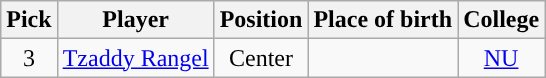<table class="wikitable sortable sortable" style="text-align: center">
<tr>
<th>Pick</th>
<th>Player</th>
<th>Position</th>
<th>Place of birth</th>
<th>College</th>
</tr>
<tr>
<td>3</td>
<td><a href='#'>Tzaddy Rangel</a></td>
<td>Center</td>
<td></td>
<td><a href='#'>NU</a></td>
</tr>
</table>
